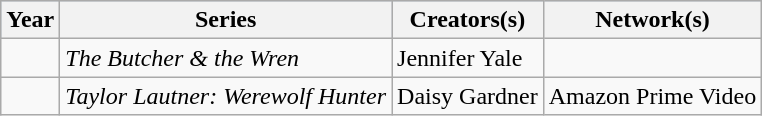<table class="wikitable">
<tr style="background:#b0c4de; text-align:center;">
<th>Year</th>
<th>Series</th>
<th>Creators(s)</th>
<th>Network(s)</th>
</tr>
<tr>
<td></td>
<td><em>The Butcher & the Wren</em></td>
<td>Jennifer Yale</td>
<td></td>
</tr>
<tr>
<td></td>
<td><em>Taylor Lautner: Werewolf Hunter</em></td>
<td>Daisy Gardner</td>
<td>Amazon Prime Video</td>
</tr>
</table>
